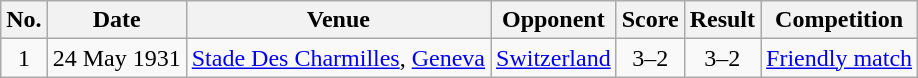<table class="wikitable sortable" style="text-align:center">
<tr>
<th>No.</th>
<th>Date</th>
<th>Venue</th>
<th>Opponent</th>
<th>Score</th>
<th>Result</th>
<th>Competition</th>
</tr>
<tr>
<td>1</td>
<td>24 May 1931</td>
<td><a href='#'>Stade Des Charmilles</a>, <a href='#'>Geneva</a></td>
<td><a href='#'>Switzerland</a></td>
<td>3–2</td>
<td>3–2</td>
<td><a href='#'>Friendly match</a></td>
</tr>
</table>
